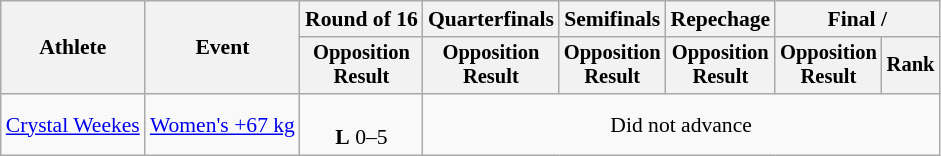<table class="wikitable" style="font-size:90%;">
<tr>
<th rowspan=2>Athlete</th>
<th rowspan=2>Event</th>
<th>Round of 16</th>
<th>Quarterfinals</th>
<th>Semifinals</th>
<th>Repechage</th>
<th colspan=2>Final / </th>
</tr>
<tr style="font-size:95%">
<th>Opposition<br>Result</th>
<th>Opposition<br>Result</th>
<th>Opposition<br>Result</th>
<th>Opposition<br>Result</th>
<th>Opposition<br>Result</th>
<th>Rank</th>
</tr>
<tr align=center>
<td align=left><a href='#'>Crystal Weekes</a></td>
<td align=left><a href='#'>Women's +67 kg</a></td>
<td><br><strong>L</strong> 0–5</td>
<td colspan=5>Did not advance</td>
</tr>
</table>
